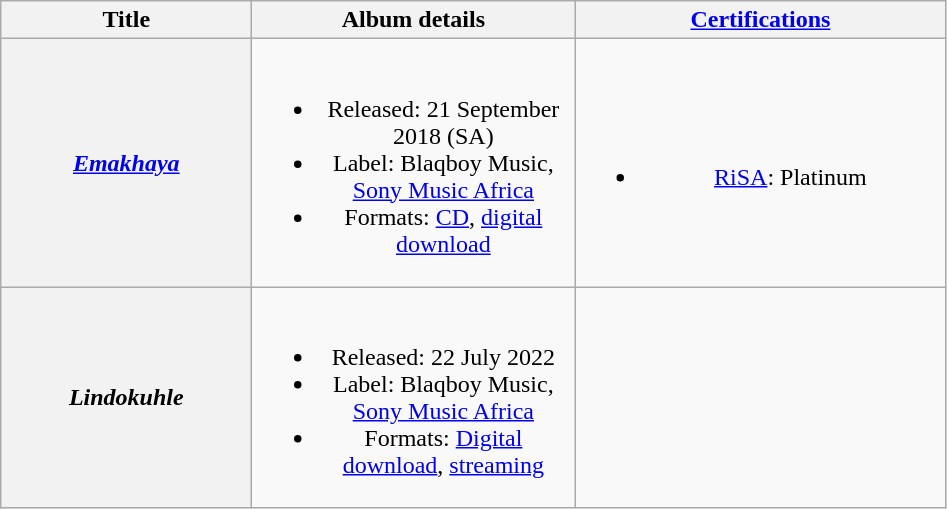<table class="wikitable plainrowheaders" style="text-align:center;">
<tr>
<th scope="col" style="width:10em;">Title</th>
<th scope="col" style="width:13em;">Album details</th>
<th scope="col" style="width:15em;"><a href='#'>Certifications</a></th>
</tr>
<tr>
<th scope="row"><em><a href='#'>Emakhaya</a></em></th>
<td><br><ul><li>Released: 21 September 2018 <span>(SA)</span></li><li>Label: Blaqboy Music, <a href='#'>Sony Music Africa</a></li><li>Formats: <a href='#'>CD</a>, <a href='#'>digital download</a></li></ul></td>
<td><br><ul><li><a href='#'>RiSA</a>: Platinum</li></ul></td>
</tr>
<tr>
<th scope="row"><em>Lindokuhle</em></th>
<td><br><ul><li>Released: 22 July 2022 </li><li>Label: Blaqboy Music, <a href='#'>Sony Music Africa</a></li><li>Formats: <a href='#'>Digital download</a>, <a href='#'>streaming</a></li></ul></td>
<td></td>
</tr>
</table>
